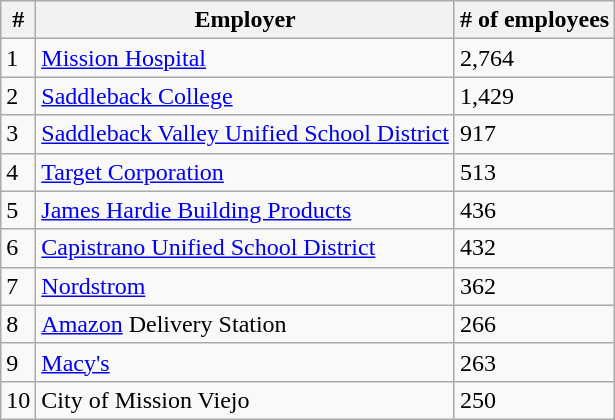<table class="wikitable sortable">
<tr>
<th>#</th>
<th>Employer</th>
<th># of employees</th>
</tr>
<tr>
<td>1</td>
<td><a href='#'>Mission Hospital</a></td>
<td>2,764</td>
</tr>
<tr>
<td>2</td>
<td><a href='#'>Saddleback College</a></td>
<td>1,429</td>
</tr>
<tr>
<td>3</td>
<td><a href='#'>Saddleback Valley Unified School District</a></td>
<td>917</td>
</tr>
<tr>
<td>4</td>
<td><a href='#'>Target Corporation</a></td>
<td>513</td>
</tr>
<tr>
<td>5</td>
<td><a href='#'>James Hardie Building Products</a></td>
<td>436</td>
</tr>
<tr>
<td>6</td>
<td><a href='#'>Capistrano Unified School District</a></td>
<td>432</td>
</tr>
<tr>
<td>7</td>
<td><a href='#'>Nordstrom</a></td>
<td>362</td>
</tr>
<tr>
<td>8</td>
<td><a href='#'>Amazon</a> Delivery Station</td>
<td>266</td>
</tr>
<tr>
<td>9</td>
<td><a href='#'>Macy's</a></td>
<td>263</td>
</tr>
<tr>
<td>10</td>
<td>City of Mission Viejo</td>
<td>250</td>
</tr>
</table>
